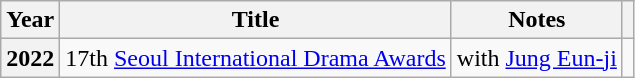<table class="wikitable  plainrowheaders">
<tr>
<th scope="col">Year</th>
<th scope="col">Title</th>
<th scope="col">Notes</th>
<th class="unsortable" scope="col"></th>
</tr>
<tr>
<th scope="row">2022</th>
<td>17th <a href='#'>Seoul International Drama Awards</a></td>
<td>with <a href='#'>Jung Eun-ji</a></td>
<td></td>
</tr>
</table>
